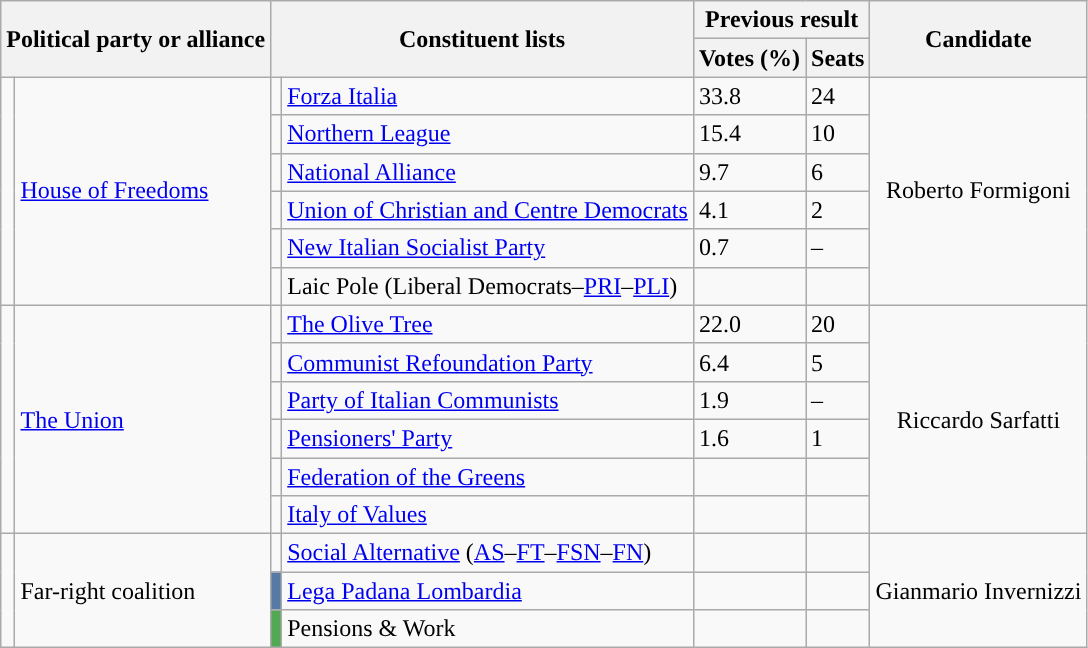<table class="wikitable" style="text-align:left">
<tr>
<th colspan=2 rowspan="2">Political party or alliance</th>
<th colspan=2 rowspan="2">Constituent lists</th>
<th colspan="2">Previous result</th>
<th rowspan="2">Candidate</th>
</tr>
<tr>
<th>Votes (%)</th>
<th>Seats</th>
</tr>
<tr>
<td rowspan="6" style="background:"></td>
<td rowspan=6><a href='#'>House of Freedoms</a></td>
<td></td>
<td style="text-align:left;"><a href='#'>Forza Italia</a></td>
<td>33.8</td>
<td>24</td>
<td rowspan="6" style="text-align: center;">Roberto Formigoni</td>
</tr>
<tr>
<td></td>
<td style="text-align:left;"><a href='#'>Northern League</a></td>
<td>15.4</td>
<td>10</td>
</tr>
<tr>
<td></td>
<td style="text-align:left;"><a href='#'>National Alliance</a></td>
<td>9.7</td>
<td>6</td>
</tr>
<tr>
<td></td>
<td style="text-align:left;"><a href='#'>Union of Christian and Centre Democrats</a></td>
<td>4.1</td>
<td>2</td>
</tr>
<tr>
<td></td>
<td style="text-align:left;"><a href='#'>New Italian Socialist Party</a></td>
<td>0.7</td>
<td>–</td>
</tr>
<tr>
<td></td>
<td style="text-align:left;">Laic Pole (Liberal Democrats–<a href='#'>PRI</a>–<a href='#'>PLI</a>)</td>
<td></td>
<td></td>
</tr>
<tr>
<td rowspan="6"></td>
<td rowspan="6"><a href='#'>The Union</a></td>
<td></td>
<td style="text-align:left;"><a href='#'>The Olive Tree</a></td>
<td>22.0</td>
<td>20</td>
<td rowspan="6" style="text-align: center;">Riccardo Sarfatti</td>
</tr>
<tr>
<td></td>
<td><a href='#'>Communist Refoundation Party</a></td>
<td>6.4</td>
<td>5</td>
</tr>
<tr>
<td></td>
<td style="text-align:left;"><a href='#'>Party of Italian Communists</a></td>
<td>1.9</td>
<td>–</td>
</tr>
<tr>
<td></td>
<td style="text-align:left;"><a href='#'>Pensioners' Party</a></td>
<td>1.6</td>
<td>1</td>
</tr>
<tr>
<td></td>
<td><a href='#'>Federation of the Greens</a></td>
<td></td>
<td></td>
</tr>
<tr>
<td></td>
<td style="text-align:left;"><a href='#'>Italy of Values</a></td>
<td></td>
<td></td>
</tr>
<tr>
<td rowspan="3"></td>
<td rowspan="3">Far-right coalition</td>
<td></td>
<td style="text-align:left;"><a href='#'>Social Alternative</a> (<a href='#'>AS</a>–<a href='#'>FT</a>–<a href='#'>FSN</a>–<a href='#'>FN</a>)</td>
<td></td>
<td></td>
<td rowspan="3" style="text-align: center;">Gianmario Invernizzi</td>
</tr>
<tr>
<td bgcolor="#567AA5"></td>
<td><a href='#'>Lega Padana Lombardia</a></td>
<td></td>
<td></td>
</tr>
<tr>
<td bgcolor="#53A853"></td>
<td>Pensions & Work</td>
<td></td>
<td></td>
</tr>
</table>
